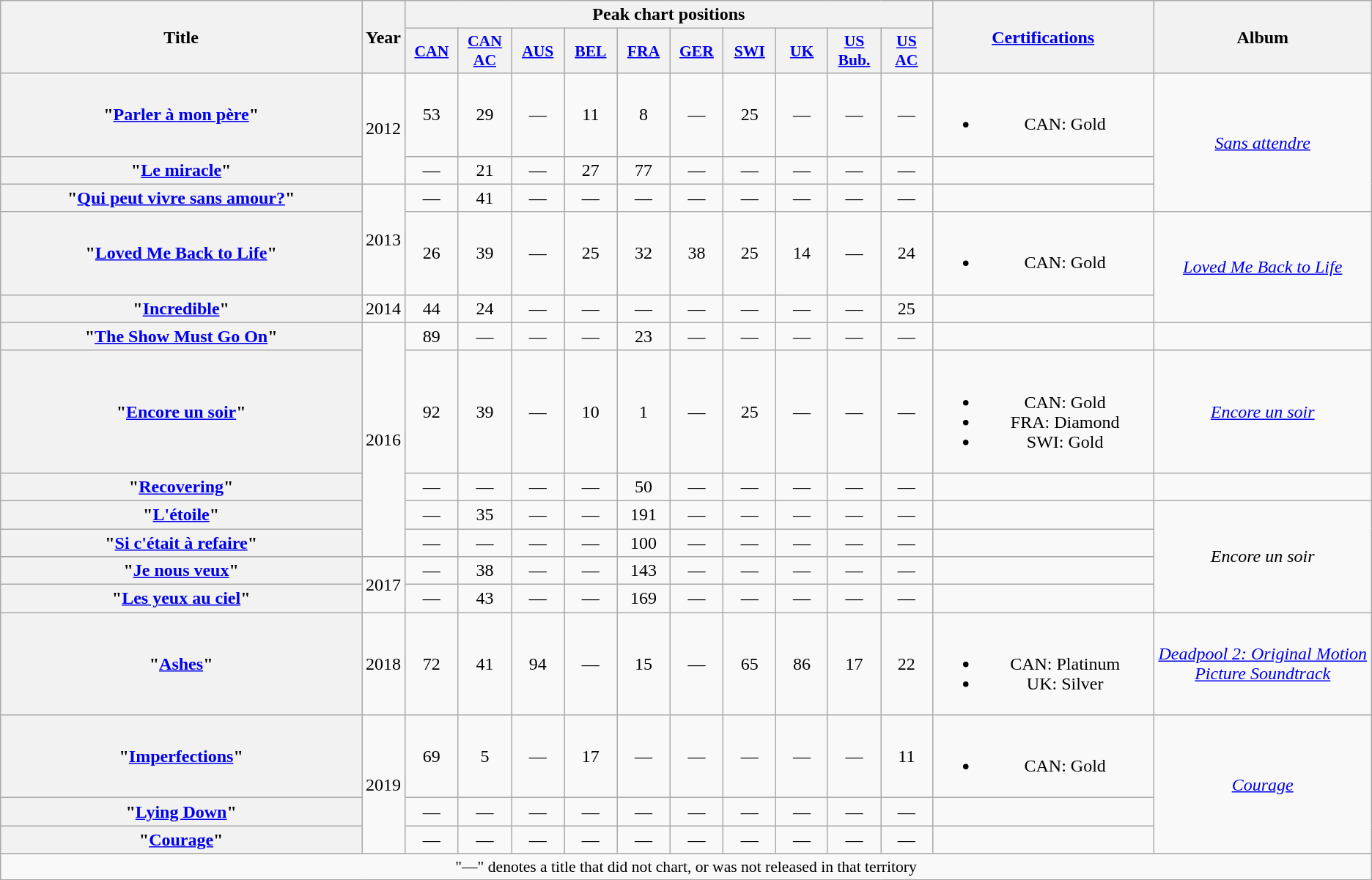<table class="wikitable plainrowheaders" style="text-align:center;">
<tr>
<th rowspan="2" scope="col" style="width:22em;">Title</th>
<th scope="col" rowspan="2">Year</th>
<th scope="col" colspan="10">Peak chart positions</th>
<th scope="col" rowspan="2" style="width:13em;"><a href='#'>Certifications</a></th>
<th scope="col" rowspan="2" style="width:13em;">Album</th>
</tr>
<tr>
<th scope="col" style="width:3em;font-size:90%;"><a href='#'>CAN</a><br></th>
<th scope="col" style="width:3em;font-size:90%;"><a href='#'>CAN AC</a><br></th>
<th scope="col" style="width:3em;font-size:90%;"><a href='#'>AUS</a><br></th>
<th scope="col" style="width:3em;font-size:90%;"><a href='#'>BEL</a><br></th>
<th scope="col" style="width:3em;font-size:90%;"><a href='#'>FRA</a><br></th>
<th scope="col" style="width:3em;font-size:90%;"><a href='#'>GER</a><br></th>
<th scope="col" style="width:3em;font-size:90%;"><a href='#'>SWI</a><br></th>
<th scope="col" style="width:3em;font-size:90%;"><a href='#'>UK</a><br></th>
<th scope="col" style="width:3em;font-size:90%;"><a href='#'>US Bub.</a><br></th>
<th scope="col" style="width:3em;font-size:90%;"><a href='#'>US AC</a><br></th>
</tr>
<tr>
<th scope="row">"<a href='#'>Parler à mon père</a>"</th>
<td rowspan=2>2012</td>
<td>53</td>
<td>29</td>
<td>—</td>
<td>11</td>
<td>8</td>
<td>—</td>
<td>25</td>
<td>—</td>
<td>—</td>
<td>—</td>
<td><br><ul><li>CAN: Gold</li></ul></td>
<td rowspan=3><em><a href='#'>Sans attendre</a></em></td>
</tr>
<tr>
<th scope="row">"<a href='#'>Le miracle</a>"</th>
<td>—</td>
<td>21</td>
<td>—</td>
<td>27</td>
<td>77</td>
<td>—</td>
<td>—</td>
<td>—</td>
<td>—</td>
<td>—</td>
<td></td>
</tr>
<tr>
<th scope="row">"<a href='#'>Qui peut vivre sans amour?</a>"</th>
<td rowspan=2>2013</td>
<td>—</td>
<td>41</td>
<td>—</td>
<td>—</td>
<td>—</td>
<td>—</td>
<td>—</td>
<td>—</td>
<td>—</td>
<td>—</td>
<td></td>
</tr>
<tr>
<th scope="row">"<a href='#'>Loved Me Back to Life</a>"</th>
<td>26</td>
<td>39</td>
<td>—</td>
<td>25</td>
<td>32</td>
<td>38</td>
<td>25</td>
<td>14</td>
<td>—</td>
<td>24</td>
<td><br><ul><li>CAN: Gold</li></ul></td>
<td rowspan=2><em><a href='#'>Loved Me Back to Life</a></em></td>
</tr>
<tr>
<th scope="row">"<a href='#'>Incredible</a>"<br></th>
<td>2014</td>
<td>44</td>
<td>24</td>
<td>—</td>
<td>—</td>
<td>—</td>
<td>—</td>
<td>—</td>
<td>—</td>
<td>—</td>
<td>25</td>
<td></td>
</tr>
<tr>
<th scope="row">"<a href='#'>The Show Must Go On</a>"<br></th>
<td rowspan=5>2016</td>
<td>89</td>
<td>—</td>
<td>—</td>
<td>—</td>
<td>23</td>
<td>—</td>
<td>—</td>
<td>—</td>
<td>—</td>
<td>—</td>
<td></td>
<td></td>
</tr>
<tr>
<th scope="row">"<a href='#'>Encore un soir</a>"</th>
<td>92</td>
<td>39</td>
<td>—</td>
<td>10</td>
<td>1</td>
<td>—</td>
<td>25</td>
<td>—</td>
<td>—</td>
<td>—</td>
<td><br><ul><li>CAN: Gold</li><li>FRA: Diamond</li><li>SWI: Gold</li></ul></td>
<td><em><a href='#'>Encore un soir</a></em></td>
</tr>
<tr>
<th scope="row">"<a href='#'>Recovering</a>"</th>
<td>—</td>
<td>—</td>
<td>—</td>
<td>—</td>
<td>50</td>
<td>—</td>
<td>—</td>
<td>—</td>
<td>—</td>
<td>—</td>
<td></td>
<td></td>
</tr>
<tr>
<th scope="row">"<a href='#'>L'étoile</a>"</th>
<td>—</td>
<td>35</td>
<td>—</td>
<td>—</td>
<td>191</td>
<td>—</td>
<td>—</td>
<td>—</td>
<td>—</td>
<td>—</td>
<td></td>
<td rowspan=4><em>Encore un soir</em></td>
</tr>
<tr>
<th scope="row">"<a href='#'>Si c'était à refaire</a>"</th>
<td>—</td>
<td>—</td>
<td>—</td>
<td>—</td>
<td>100</td>
<td>—</td>
<td>—</td>
<td>—</td>
<td>—</td>
<td>—</td>
<td></td>
</tr>
<tr>
<th scope="row">"<a href='#'>Je nous veux</a>"</th>
<td rowspan=2>2017</td>
<td>—</td>
<td>38</td>
<td>—</td>
<td>—</td>
<td>143</td>
<td>—</td>
<td>—</td>
<td>—</td>
<td>—</td>
<td>—</td>
<td></td>
</tr>
<tr>
<th scope="row">"<a href='#'>Les yeux au ciel</a>"</th>
<td>—</td>
<td>43</td>
<td>—</td>
<td>—</td>
<td>169</td>
<td>—</td>
<td>—</td>
<td>—</td>
<td>—</td>
<td>—</td>
<td></td>
</tr>
<tr>
<th scope="row">"<a href='#'>Ashes</a>"</th>
<td>2018</td>
<td>72</td>
<td>41</td>
<td>94</td>
<td>—</td>
<td>15</td>
<td>—</td>
<td>65</td>
<td>86</td>
<td>17</td>
<td>22</td>
<td><br><ul><li>CAN: Platinum</li><li>UK: Silver</li></ul></td>
<td><em><a href='#'>Deadpool 2: Original Motion Picture Soundtrack</a></em></td>
</tr>
<tr>
<th scope="row">"<a href='#'>Imperfections</a>"</th>
<td rowspan=3>2019</td>
<td>69</td>
<td>5</td>
<td>—</td>
<td>17</td>
<td>—</td>
<td>—</td>
<td>—</td>
<td>—</td>
<td>—</td>
<td>11</td>
<td><br><ul><li>CAN: Gold</li></ul></td>
<td rowspan=3><em><a href='#'>Courage</a></em></td>
</tr>
<tr>
<th scope="row">"<a href='#'>Lying Down</a>"</th>
<td>—</td>
<td>—</td>
<td>—</td>
<td>—</td>
<td>—</td>
<td>—</td>
<td>—</td>
<td>—</td>
<td>—</td>
<td>—</td>
<td></td>
</tr>
<tr>
<th scope="row">"<a href='#'>Courage</a>"</th>
<td>—</td>
<td>—</td>
<td>—</td>
<td>—</td>
<td>—</td>
<td>—</td>
<td>—</td>
<td>—</td>
<td>—</td>
<td>—</td>
<td></td>
</tr>
<tr>
<td colspan="14" style="font-size:90%">"—" denotes a title that did not chart, or was not released in that territory</td>
</tr>
</table>
